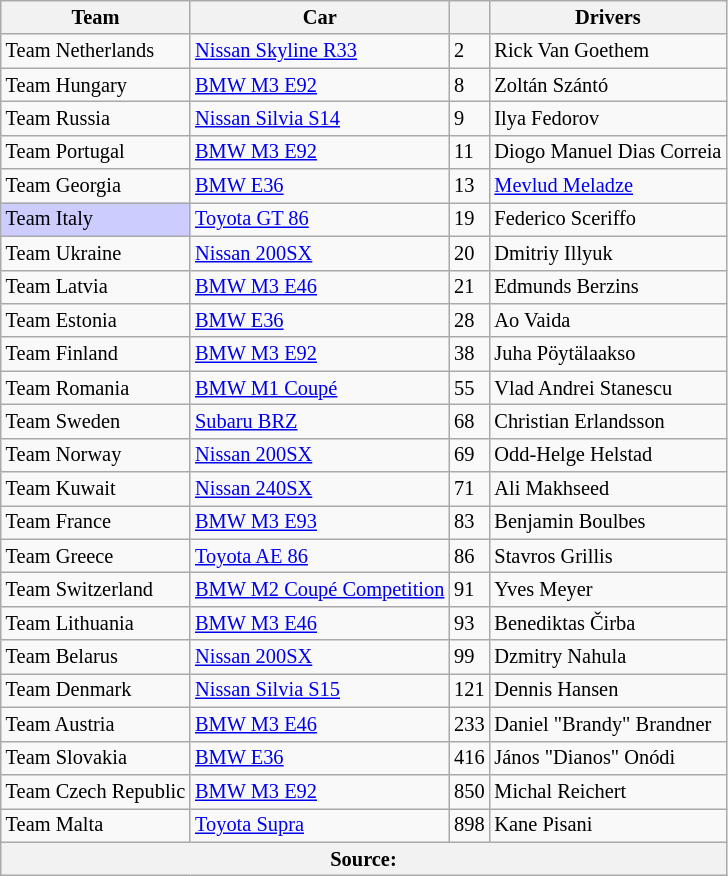<table class="wikitable" style="font-size: 85%;">
<tr>
<th>Team</th>
<th>Car</th>
<th></th>
<th>Drivers</th>
</tr>
<tr>
<td> Team Netherlands</td>
<td><a href='#'>Nissan Skyline R33</a></td>
<td>2</td>
<td>Rick Van Goethem</td>
</tr>
<tr>
<td> Team Hungary</td>
<td><a href='#'>BMW M3 E92</a></td>
<td>8</td>
<td>Zoltán Szántó</td>
</tr>
<tr>
<td> Team Russia</td>
<td><a href='#'>Nissan Silvia S14</a></td>
<td>9</td>
<td>Ilya Fedorov</td>
</tr>
<tr>
<td> Team Portugal</td>
<td><a href='#'>BMW M3 E92</a></td>
<td>11</td>
<td>Diogo Manuel Dias Correia</td>
</tr>
<tr>
<td> Team Georgia</td>
<td><a href='#'>BMW E36</a></td>
<td>13</td>
<td><a href='#'>Mevlud Meladze</a></td>
</tr>
<tr>
<td style="background:#ccccff"> Team Italy</td>
<td><a href='#'>Toyota GT 86</a></td>
<td>19</td>
<td>Federico Sceriffo</td>
</tr>
<tr>
<td> Team Ukraine</td>
<td><a href='#'>Nissan 200SX</a></td>
<td>20</td>
<td>Dmitriy Illyuk</td>
</tr>
<tr>
<td> Team Latvia</td>
<td><a href='#'>BMW M3 E46</a></td>
<td>21</td>
<td>Edmunds Berzins</td>
</tr>
<tr>
<td> Team Estonia</td>
<td><a href='#'>BMW E36</a></td>
<td>28</td>
<td>Ao Vaida</td>
</tr>
<tr>
<td> Team Finland</td>
<td><a href='#'>BMW M3 E92</a></td>
<td>38</td>
<td>Juha Pöytälaakso</td>
</tr>
<tr>
<td> Team Romania</td>
<td><a href='#'>BMW M1 Coupé</a></td>
<td>55</td>
<td>Vlad Andrei Stanescu</td>
</tr>
<tr>
<td> Team Sweden</td>
<td><a href='#'>Subaru BRZ</a></td>
<td>68</td>
<td>Christian Erlandsson</td>
</tr>
<tr>
<td> Team Norway</td>
<td><a href='#'>Nissan 200SX</a></td>
<td>69</td>
<td>Odd-Helge Helstad</td>
</tr>
<tr>
<td> Team Kuwait</td>
<td><a href='#'>Nissan 240SX</a></td>
<td>71</td>
<td>Ali Makhseed</td>
</tr>
<tr>
<td> Team France</td>
<td><a href='#'>BMW M3 E93</a></td>
<td>83</td>
<td>Benjamin Boulbes</td>
</tr>
<tr>
<td> Team Greece</td>
<td><a href='#'>Toyota AE 86</a></td>
<td>86</td>
<td>Stavros Grillis</td>
</tr>
<tr>
<td> Team Switzerland</td>
<td><a href='#'>BMW M2 Coupé Competition</a></td>
<td>91</td>
<td>Yves Meyer</td>
</tr>
<tr>
<td> Team Lithuania</td>
<td><a href='#'>BMW M3 E46</a></td>
<td>93</td>
<td>Benediktas Čirba</td>
</tr>
<tr>
<td> Team Belarus</td>
<td><a href='#'>Nissan 200SX</a></td>
<td>99</td>
<td>Dzmitry Nahula</td>
</tr>
<tr>
<td> Team Denmark</td>
<td><a href='#'>Nissan Silvia S15</a></td>
<td>121</td>
<td>Dennis Hansen</td>
</tr>
<tr>
<td> Team Austria</td>
<td><a href='#'>BMW M3 E46</a></td>
<td>233</td>
<td>Daniel "Brandy" Brandner</td>
</tr>
<tr>
<td> Team Slovakia</td>
<td><a href='#'>BMW E36</a></td>
<td>416</td>
<td>János "Dianos" Onódi</td>
</tr>
<tr>
<td> Team Czech Republic</td>
<td><a href='#'>BMW M3 E92</a></td>
<td>850</td>
<td>Michal Reichert</td>
</tr>
<tr>
<td> Team Malta</td>
<td><a href='#'>Toyota Supra</a></td>
<td>898</td>
<td>Kane Pisani</td>
</tr>
<tr>
<th colspan=4>Source:</th>
</tr>
</table>
